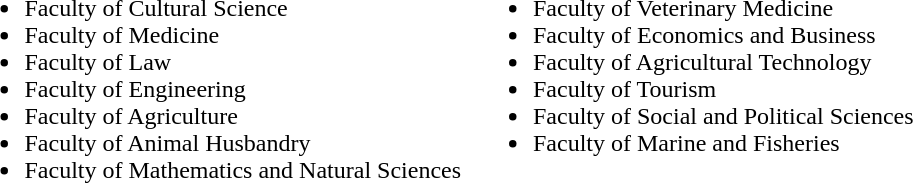<table>
<tr>
<td></td>
<td valign="top"><br><ul><li>Faculty of Cultural Science</li><li>Faculty of Medicine</li><li>Faculty of Law</li><li>Faculty of Engineering</li><li>Faculty of Agriculture</li><li>Faculty of Animal Husbandry</li><li>Faculty of Mathematics and Natural Sciences </li></ul></td>
<td></td>
<td valign="top"><br><ul><li>Faculty of Veterinary Medicine</li><li>Faculty of Economics and Business</li><li>Faculty of Agricultural Technology</li><li>Faculty of Tourism</li><li>Faculty of Social and Political Sciences</li><li>Faculty of Marine and Fisheries</li></ul></td>
</tr>
</table>
